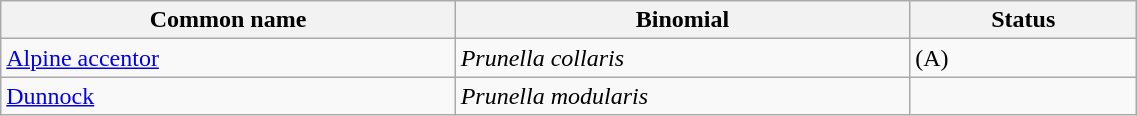<table style="width:60%;" class="wikitable">
<tr>
<th width=40%>Common name</th>
<th width=40%>Binomial</th>
<th width=20%>Status</th>
</tr>
<tr>
<td><a href='#'>Alpine accentor</a></td>
<td><em>Prunella collaris</em></td>
<td>(A)</td>
</tr>
<tr>
<td><a href='#'>Dunnock</a></td>
<td><em>Prunella modularis</em></td>
<td></td>
</tr>
</table>
